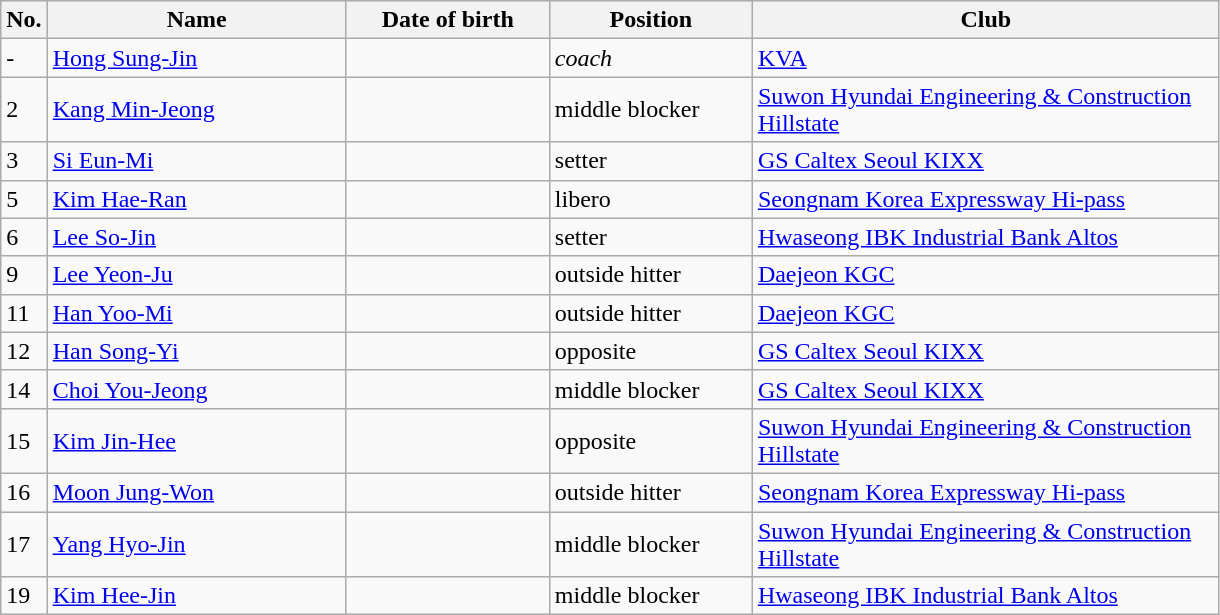<table class=wikitable sortable style=font-size:100%; text-align:center;>
<tr>
<th>No.</th>
<th style=width:12em>Name</th>
<th style=width:8em>Date of birth</th>
<th style=width:8em>Position</th>
<th style=width:19em>Club</th>
</tr>
<tr>
<td>-</td>
<td><a href='#'>Hong Sung-Jin</a></td>
<td></td>
<td><em>coach</em></td>
<td> <a href='#'>KVA</a></td>
</tr>
<tr>
<td>2</td>
<td><a href='#'>Kang Min-Jeong</a></td>
<td></td>
<td>middle blocker</td>
<td> <a href='#'>Suwon Hyundai Engineering & Construction Hillstate</a></td>
</tr>
<tr>
<td>3</td>
<td><a href='#'>Si Eun-Mi</a></td>
<td></td>
<td>setter</td>
<td> <a href='#'>GS Caltex Seoul KIXX</a></td>
</tr>
<tr>
<td>5</td>
<td><a href='#'>Kim Hae-Ran</a></td>
<td></td>
<td>libero</td>
<td> <a href='#'>Seongnam Korea Expressway Hi-pass</a></td>
</tr>
<tr>
<td>6</td>
<td><a href='#'>Lee So-Jin</a></td>
<td></td>
<td>setter</td>
<td> <a href='#'>Hwaseong IBK Industrial Bank Altos</a></td>
</tr>
<tr>
<td>9</td>
<td><a href='#'>Lee Yeon-Ju</a></td>
<td></td>
<td>outside hitter</td>
<td> <a href='#'>Daejeon KGC</a></td>
</tr>
<tr>
<td>11</td>
<td><a href='#'>Han Yoo-Mi</a></td>
<td></td>
<td>outside hitter</td>
<td> <a href='#'>Daejeon KGC</a></td>
</tr>
<tr>
<td>12</td>
<td><a href='#'>Han Song-Yi</a></td>
<td></td>
<td>opposite</td>
<td> <a href='#'>GS Caltex Seoul KIXX</a></td>
</tr>
<tr>
<td>14</td>
<td><a href='#'>Choi You-Jeong</a></td>
<td></td>
<td>middle blocker</td>
<td> <a href='#'>GS Caltex Seoul KIXX</a></td>
</tr>
<tr>
<td>15</td>
<td><a href='#'>Kim Jin-Hee</a></td>
<td></td>
<td>opposite</td>
<td> <a href='#'>Suwon Hyundai Engineering & Construction Hillstate</a></td>
</tr>
<tr>
<td>16</td>
<td><a href='#'>Moon Jung-Won</a></td>
<td></td>
<td>outside hitter</td>
<td> <a href='#'>Seongnam Korea Expressway Hi-pass</a></td>
</tr>
<tr>
<td>17</td>
<td><a href='#'>Yang Hyo-Jin</a></td>
<td></td>
<td>middle blocker</td>
<td> <a href='#'>Suwon Hyundai Engineering & Construction Hillstate</a></td>
</tr>
<tr>
<td>19</td>
<td><a href='#'>Kim Hee-Jin</a></td>
<td></td>
<td>middle blocker</td>
<td> <a href='#'>Hwaseong IBK Industrial Bank Altos</a></td>
</tr>
</table>
